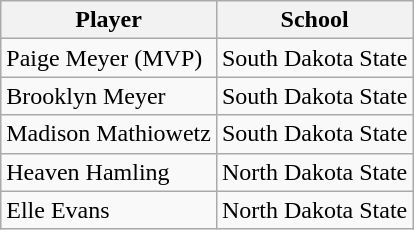<table class="wikitable">
<tr>
<th>Player</th>
<th>School</th>
</tr>
<tr>
<td>Paige Meyer (MVP)</td>
<td>South Dakota State</td>
</tr>
<tr>
<td>Brooklyn Meyer</td>
<td>South Dakota State</td>
</tr>
<tr>
<td>Madison Mathiowetz</td>
<td>South Dakota State</td>
</tr>
<tr>
<td>Heaven Hamling</td>
<td>North Dakota State</td>
</tr>
<tr>
<td>Elle Evans</td>
<td>North Dakota State</td>
</tr>
</table>
